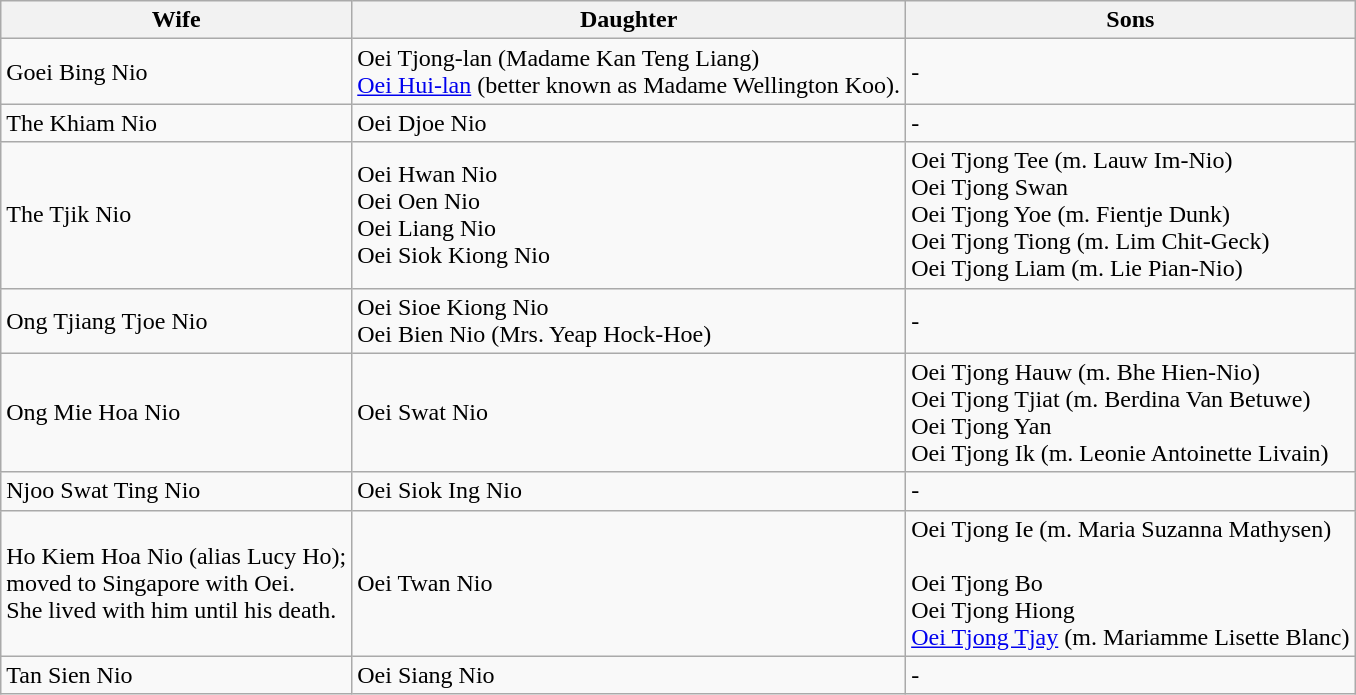<table class="wikitable">
<tr>
<th>Wife</th>
<th>Daughter</th>
<th>Sons</th>
</tr>
<tr>
<td>Goei Bing Nio</td>
<td>Oei Tjong-lan (Madame Kan Teng Liang) <br><a href='#'>Oei Hui-lan</a> (better known as Madame Wellington Koo).</td>
<td>-</td>
</tr>
<tr>
<td>The Khiam Nio</td>
<td>Oei Djoe Nio</td>
<td>-</td>
</tr>
<tr>
<td>The Tjik Nio</td>
<td>Oei Hwan Nio <br> Oei Oen Nio <br> Oei Liang Nio <br>Oei Siok Kiong Nio</td>
<td>Oei Tjong Tee (m. Lauw Im-Nio)<br>Oei Tjong Swan<br>Oei Tjong Yoe (m. Fientje Dunk)<br> Oei Tjong Tiong (m. Lim Chit-Geck)<br>Oei Tjong Liam (m. Lie Pian-Nio)</td>
</tr>
<tr>
<td>Ong Tjiang Tjoe Nio</td>
<td>Oei Sioe Kiong Nio <br> Oei Bien Nio (Mrs. Yeap Hock-Hoe)</td>
<td>-</td>
</tr>
<tr>
<td>Ong Mie Hoa Nio</td>
<td>Oei Swat Nio</td>
<td>Oei Tjong Hauw (m. Bhe Hien-Nio)<br> Oei Tjong Tjiat (m. Berdina Van Betuwe)<br> Oei Tjong Yan<br> Oei Tjong Ik (m. Leonie Antoinette Livain)</td>
</tr>
<tr>
<td>Njoo Swat Ting Nio</td>
<td>Oei Siok Ing Nio</td>
<td>-</td>
</tr>
<tr>
<td>Ho Kiem Hoa Nio (alias Lucy Ho); <br>moved to Singapore with Oei.<br>She lived with him until his death.</td>
<td>Oei Twan Nio</td>
<td>Oei Tjong Ie (m. Maria Suzanna Mathysen)<br><br>Oei Tjong Bo<br>
Oei Tjong Hiong<br>
<a href='#'>Oei Tjong Tjay</a> (m. Mariamme Lisette Blanc)</td>
</tr>
<tr>
<td>Tan Sien Nio</td>
<td>Oei Siang Nio</td>
<td>-</td>
</tr>
</table>
